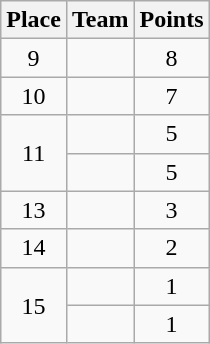<table class="wikitable" style="text-align:center; padding-bottom:0;">
<tr>
<th>Place</th>
<th style="text-align:left;"> Team</th>
<th>Points</th>
</tr>
<tr>
<td>9</td>
<td align=left></td>
<td>8</td>
</tr>
<tr>
<td>10</td>
<td align=left></td>
<td>7</td>
</tr>
<tr>
<td rowspan=2>11</td>
<td align=left></td>
<td>5</td>
</tr>
<tr>
<td align=left></td>
<td>5</td>
</tr>
<tr>
<td>13</td>
<td align=left></td>
<td>3</td>
</tr>
<tr>
<td>14</td>
<td align=left></td>
<td>2</td>
</tr>
<tr>
<td rowspan=2>15</td>
<td align=left></td>
<td>1</td>
</tr>
<tr>
<td align=left></td>
<td>1</td>
</tr>
</table>
